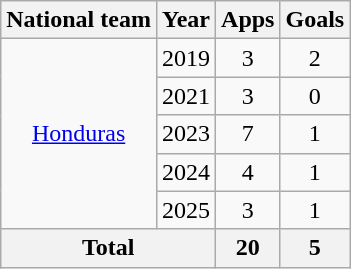<table class="wikitable" style="text-align:center">
<tr>
<th>National team</th>
<th>Year</th>
<th>Apps</th>
<th>Goals</th>
</tr>
<tr>
<td rowspan="5"><a href='#'>Honduras</a></td>
<td>2019</td>
<td>3</td>
<td>2</td>
</tr>
<tr>
<td>2021</td>
<td>3</td>
<td>0</td>
</tr>
<tr>
<td>2023</td>
<td>7</td>
<td>1</td>
</tr>
<tr>
<td>2024</td>
<td>4</td>
<td>1</td>
</tr>
<tr>
<td>2025</td>
<td>3</td>
<td>1</td>
</tr>
<tr>
<th colspan="2">Total</th>
<th>20</th>
<th>5</th>
</tr>
</table>
